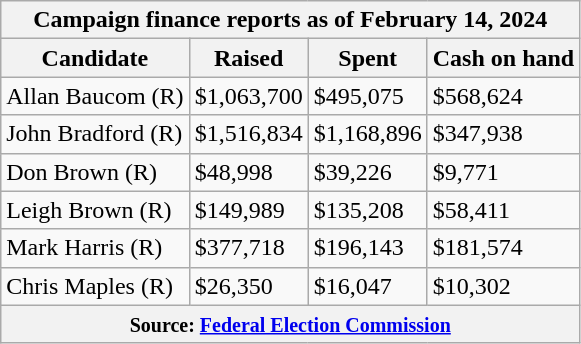<table class="wikitable sortable">
<tr>
<th colspan=4>Campaign finance reports as of February 14, 2024</th>
</tr>
<tr style="text-align:center;">
<th>Candidate</th>
<th>Raised</th>
<th>Spent</th>
<th>Cash on hand</th>
</tr>
<tr>
<td>Allan Baucom (R)</td>
<td>$1,063,700</td>
<td>$495,075</td>
<td>$568,624</td>
</tr>
<tr>
<td>John Bradford (R)</td>
<td>$1,516,834</td>
<td>$1,168,896</td>
<td>$347,938</td>
</tr>
<tr>
<td>Don Brown (R)</td>
<td>$48,998</td>
<td>$39,226</td>
<td>$9,771</td>
</tr>
<tr>
<td>Leigh Brown (R)</td>
<td>$149,989</td>
<td>$135,208</td>
<td>$58,411</td>
</tr>
<tr>
<td>Mark Harris (R)</td>
<td>$377,718</td>
<td>$196,143</td>
<td>$181,574</td>
</tr>
<tr>
<td>Chris Maples (R)</td>
<td>$26,350</td>
<td>$16,047</td>
<td>$10,302</td>
</tr>
<tr>
<th colspan="4"><small>Source: <a href='#'>Federal Election Commission</a></small></th>
</tr>
</table>
